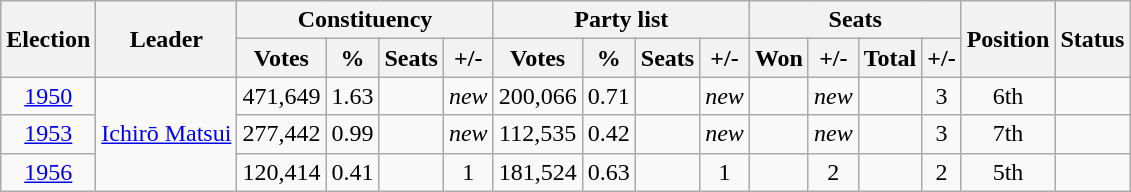<table class="wikitable" style="text-align:center">
<tr>
<th rowspan="2">Election</th>
<th rowspan="2">Leader</th>
<th colspan="4">Constituency</th>
<th colspan="4">Party list</th>
<th colspan="4">Seats</th>
<th rowspan="2">Position</th>
<th rowspan="2">Status</th>
</tr>
<tr>
<th>Votes</th>
<th>%</th>
<th>Seats</th>
<th>+/-</th>
<th>Votes</th>
<th>%</th>
<th>Seats</th>
<th>+/-</th>
<th>Won</th>
<th>+/-</th>
<th>Total</th>
<th>+/-</th>
</tr>
<tr>
<td><a href='#'>1950</a></td>
<td rowspan="3"><a href='#'>Ichirō Matsui</a></td>
<td>471,649</td>
<td>1.63</td>
<td></td>
<td><em>new</em></td>
<td>200,066</td>
<td>0.71</td>
<td></td>
<td><em>new</em></td>
<td></td>
<td><em>new</em></td>
<td></td>
<td> 3</td>
<td>6th</td>
<td></td>
</tr>
<tr>
<td><a href='#'>1953</a></td>
<td>277,442</td>
<td>0.99</td>
<td></td>
<td><em>new</em></td>
<td>112,535</td>
<td>0.42</td>
<td></td>
<td><em>new</em></td>
<td></td>
<td><em>new</em></td>
<td></td>
<td> 3</td>
<td>7th</td>
<td></td>
</tr>
<tr>
<td><a href='#'>1956</a></td>
<td>120,414</td>
<td>0.41</td>
<td></td>
<td> 1</td>
<td>181,524</td>
<td>0.63</td>
<td></td>
<td> 1</td>
<td></td>
<td> 2</td>
<td></td>
<td> 2</td>
<td>5th</td>
<td></td>
</tr>
</table>
